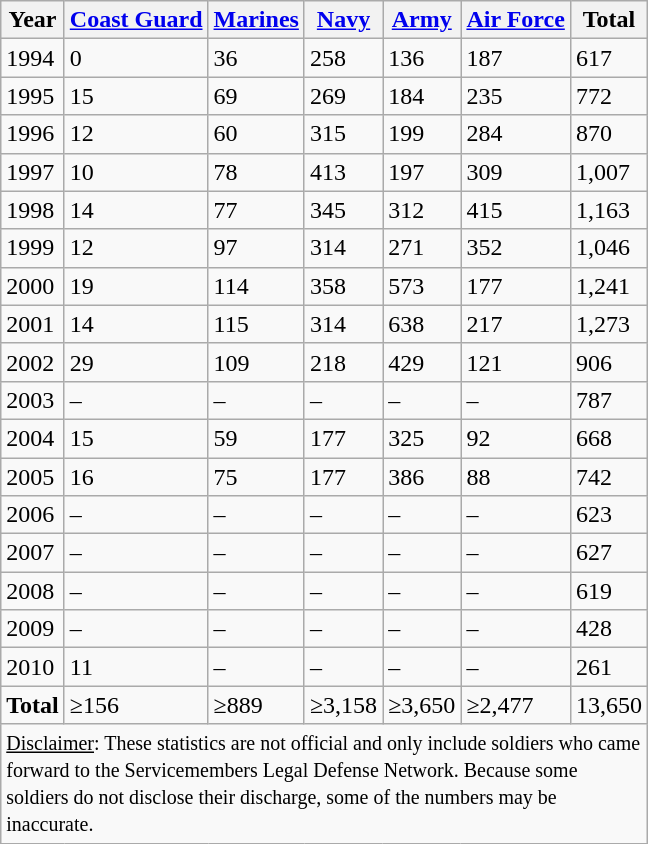<table class="wikitable sortable">
<tr>
<th>Year</th>
<th><a href='#'>Coast Guard</a></th>
<th><a href='#'>Marines</a></th>
<th><a href='#'>Navy</a></th>
<th><a href='#'>Army</a></th>
<th><a href='#'>Air Force</a></th>
<th>Total</th>
</tr>
<tr>
<td>1994</td>
<td>0</td>
<td>36</td>
<td>258</td>
<td>136</td>
<td>187</td>
<td>617</td>
</tr>
<tr>
<td>1995</td>
<td>15</td>
<td>69</td>
<td>269</td>
<td>184</td>
<td>235</td>
<td>772</td>
</tr>
<tr>
<td>1996</td>
<td>12</td>
<td>60</td>
<td>315</td>
<td>199</td>
<td>284</td>
<td>870</td>
</tr>
<tr>
<td>1997</td>
<td>10</td>
<td>78</td>
<td>413</td>
<td>197</td>
<td>309</td>
<td>1,007</td>
</tr>
<tr>
<td>1998</td>
<td>14</td>
<td>77</td>
<td>345</td>
<td>312</td>
<td>415</td>
<td>1,163</td>
</tr>
<tr>
<td>1999</td>
<td>12</td>
<td>97</td>
<td>314</td>
<td>271</td>
<td>352</td>
<td>1,046</td>
</tr>
<tr>
<td>2000</td>
<td>19</td>
<td>114</td>
<td>358</td>
<td>573</td>
<td>177</td>
<td>1,241</td>
</tr>
<tr>
<td>2001</td>
<td>14</td>
<td>115</td>
<td>314</td>
<td>638</td>
<td>217</td>
<td>1,273</td>
</tr>
<tr>
<td>2002</td>
<td>29</td>
<td>109</td>
<td>218</td>
<td>429</td>
<td>121</td>
<td>906</td>
</tr>
<tr>
<td>2003</td>
<td>–</td>
<td>–</td>
<td>–</td>
<td>–</td>
<td>–</td>
<td>787</td>
</tr>
<tr>
<td>2004</td>
<td>15</td>
<td>59</td>
<td>177</td>
<td>325</td>
<td>92</td>
<td>668</td>
</tr>
<tr>
<td>2005</td>
<td>16</td>
<td>75</td>
<td>177</td>
<td>386</td>
<td>88</td>
<td>742</td>
</tr>
<tr>
<td>2006</td>
<td>–</td>
<td>–</td>
<td>–</td>
<td>–</td>
<td>–</td>
<td>623</td>
</tr>
<tr>
<td>2007</td>
<td>–</td>
<td>–</td>
<td>–</td>
<td>–</td>
<td>–</td>
<td>627</td>
</tr>
<tr>
<td>2008</td>
<td>–</td>
<td>–</td>
<td>–</td>
<td>–</td>
<td>–</td>
<td>619</td>
</tr>
<tr>
<td>2009</td>
<td>–</td>
<td>–</td>
<td>–</td>
<td>–</td>
<td>–</td>
<td>428</td>
</tr>
<tr>
<td>2010</td>
<td>11</td>
<td>–</td>
<td>–</td>
<td>–</td>
<td>–</td>
<td>261</td>
</tr>
<tr class="sortbottom">
<td><strong>Total</strong></td>
<td>≥156</td>
<td>≥889</td>
<td>≥3,158</td>
<td>≥3,650</td>
<td>≥2,477</td>
<td>13,650</td>
</tr>
<tr class="sortbottom">
<td align="left" colspan=7 width=1><small><u>Disclaimer</u>: These statistics are not official and only include soldiers who came forward to the Servicemembers Legal Defense Network. Because some soldiers do not disclose their discharge, some of the numbers may be inaccurate.</small></td>
</tr>
</table>
